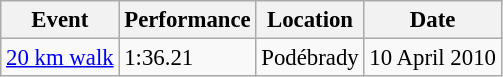<table class="wikitable" style="border-collapse: collapse; font-size: 95%;">
<tr>
<th scope="col">Event</th>
<th scope="col">Performance</th>
<th scope="col">Location</th>
<th scope="col">Date</th>
</tr>
<tr>
<td><a href='#'>20 km walk</a></td>
<td>1:36.21</td>
<td>Podébrady</td>
<td>10 April 2010</td>
</tr>
</table>
